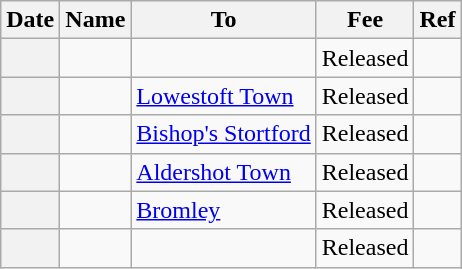<table class="wikitable sortable plainrowheaders">
<tr>
<th scope=col>Date</th>
<th scope=col>Name</th>
<th scope=col>To</th>
<th scope=col>Fee</th>
<th scope=col class=unsortable>Ref</th>
</tr>
<tr>
<th scope=row></th>
<td></td>
<td></td>
<td>Released</td>
<td style="text-align:center;"></td>
</tr>
<tr>
<th scope=row></th>
<td></td>
<td><a href='#'>Lowestoft Town</a></td>
<td>Released</td>
<td style="text-align:center;"></td>
</tr>
<tr>
<th scope=row></th>
<td></td>
<td><a href='#'>Bishop's Stortford</a></td>
<td>Released</td>
<td style="text-align:center;"></td>
</tr>
<tr>
<th scope=row></th>
<td></td>
<td><a href='#'>Aldershot Town</a></td>
<td>Released</td>
<td style="text-align:center;"></td>
</tr>
<tr>
<th scope=row></th>
<td></td>
<td><a href='#'>Bromley</a></td>
<td>Released</td>
<td style="text-align:center;"></td>
</tr>
<tr>
<th scope=row></th>
<td></td>
<td></td>
<td>Released</td>
<td style="text-align:center;"></td>
</tr>
</table>
